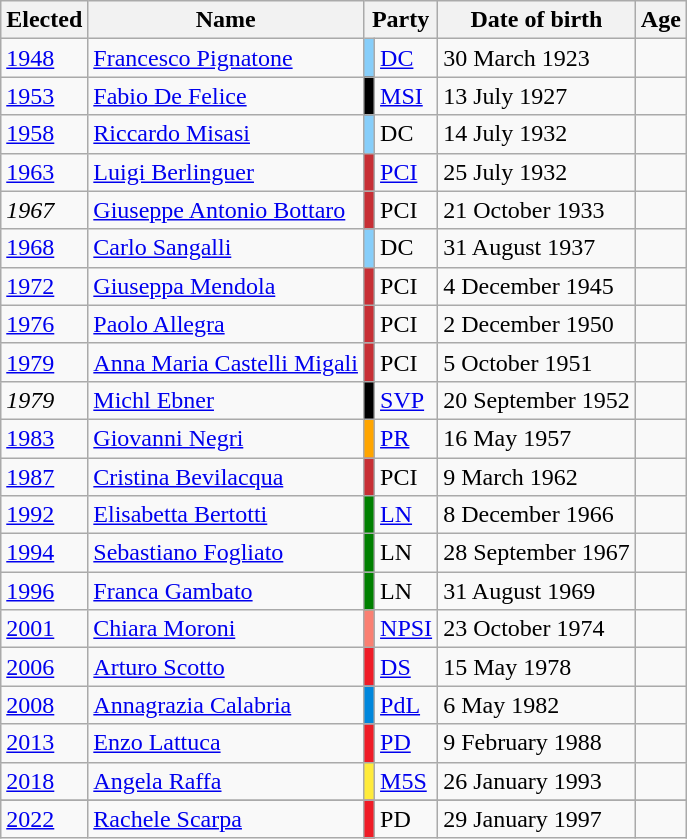<table class="wikitable">
<tr>
<th>Elected</th>
<th>Name</th>
<th colspan=2>Party</th>
<th>Date of birth</th>
<th>Age</th>
</tr>
<tr>
<td><a href='#'>1948</a></td>
<td><a href='#'>Francesco Pignatone</a></td>
<td style="background-color:#87CEFA;"></td>
<td><a href='#'>DC</a></td>
<td>30 March 1923</td>
<td></td>
</tr>
<tr>
<td><a href='#'>1953</a></td>
<td><a href='#'>Fabio De Felice</a></td>
<td style="background-color:#000000;"></td>
<td><a href='#'>MSI</a></td>
<td>13 July 1927</td>
<td></td>
</tr>
<tr>
<td><a href='#'>1958</a></td>
<td><a href='#'>Riccardo Misasi</a></td>
<td style="background-color:#87CEFA;"></td>
<td>DC</td>
<td>14 July 1932</td>
<td></td>
</tr>
<tr>
<td><a href='#'>1963</a></td>
<td><a href='#'>Luigi Berlinguer</a></td>
<td style="background-color:#C72F35;"></td>
<td><a href='#'>PCI</a></td>
<td>25 July 1932</td>
<td></td>
</tr>
<tr>
<td><em>1967</em></td>
<td><a href='#'>Giuseppe Antonio Bottaro</a></td>
<td style="background-color:#C72F35;"></td>
<td>PCI</td>
<td>21 October 1933</td>
<td></td>
</tr>
<tr>
<td><a href='#'>1968</a></td>
<td><a href='#'>Carlo Sangalli</a></td>
<td style="background-color:#87CEFA;"></td>
<td>DC</td>
<td>31 August 1937</td>
<td></td>
</tr>
<tr>
<td><a href='#'>1972</a></td>
<td><a href='#'>Giuseppa Mendola</a></td>
<td style="background-color:#C72F35;"></td>
<td>PCI</td>
<td>4 December 1945</td>
<td></td>
</tr>
<tr>
<td><a href='#'>1976</a></td>
<td><a href='#'>Paolo Allegra</a></td>
<td style="background-color:#C72F35;"></td>
<td>PCI</td>
<td>2 December 1950</td>
<td></td>
</tr>
<tr>
<td><a href='#'>1979</a></td>
<td><a href='#'>Anna Maria Castelli Migali</a></td>
<td style="background-color:#C72F35;"></td>
<td>PCI</td>
<td>5 October 1951</td>
<td></td>
</tr>
<tr>
<td><em>1979</em></td>
<td><a href='#'>Michl Ebner</a></td>
<td style="background-color:#000000;"></td>
<td><a href='#'>SVP</a></td>
<td>20 September 1952</td>
<td></td>
</tr>
<tr>
<td><a href='#'>1983</a></td>
<td><a href='#'>Giovanni Negri</a></td>
<td style="background-color:#FFA500;"></td>
<td><a href='#'>PR</a></td>
<td>16 May 1957</td>
<td></td>
</tr>
<tr>
<td><a href='#'>1987</a></td>
<td><a href='#'>Cristina Bevilacqua</a></td>
<td style="background-color:#C72F35;"></td>
<td>PCI</td>
<td>9 March 1962</td>
<td></td>
</tr>
<tr>
<td><a href='#'>1992</a></td>
<td><a href='#'>Elisabetta Bertotti</a></td>
<td style="background-color:#008000;"></td>
<td><a href='#'>LN</a></td>
<td>8 December 1966</td>
<td></td>
</tr>
<tr>
<td><a href='#'>1994</a></td>
<td><a href='#'>Sebastiano Fogliato</a></td>
<td style="background-color:#008000;"></td>
<td>LN</td>
<td>28 September 1967</td>
<td></td>
</tr>
<tr>
<td><a href='#'>1996</a></td>
<td><a href='#'>Franca Gambato</a></td>
<td style="background-color:#008000;"></td>
<td>LN</td>
<td>31 August 1969</td>
<td></td>
</tr>
<tr>
<td><a href='#'>2001</a></td>
<td><a href='#'>Chiara Moroni</a></td>
<td style="background-color:#FA8072;"></td>
<td><a href='#'>NPSI</a></td>
<td>23 October 1974</td>
<td></td>
</tr>
<tr>
<td><a href='#'>2006</a></td>
<td><a href='#'>Arturo Scotto</a></td>
<td style="background-color:#EF1C27;"></td>
<td><a href='#'>DS</a></td>
<td>15 May 1978</td>
<td></td>
</tr>
<tr>
<td><a href='#'>2008</a></td>
<td><a href='#'>Annagrazia Calabria</a></td>
<td style="background-color:#0087DC;"></td>
<td><a href='#'>PdL</a></td>
<td>6 May 1982</td>
<td></td>
</tr>
<tr>
<td><a href='#'>2013</a></td>
<td><a href='#'>Enzo Lattuca</a></td>
<td style="background-color:#EF1C27;"></td>
<td><a href='#'>PD</a></td>
<td>9 February 1988</td>
<td></td>
</tr>
<tr>
<td><a href='#'>2018</a></td>
<td><a href='#'>Angela Raffa</a></td>
<td style="background-color:#FFEB3B;"></td>
<td><a href='#'>M5S</a></td>
<td>26 January 1993</td>
<td></td>
</tr>
<tr>
</tr>
<tr>
<td><a href='#'>2022</a></td>
<td><a href='#'>Rachele Scarpa</a></td>
<td style="background-color:#EF1C27;"></td>
<td>PD</td>
<td>29 January 1997</td>
<td></td>
</tr>
</table>
